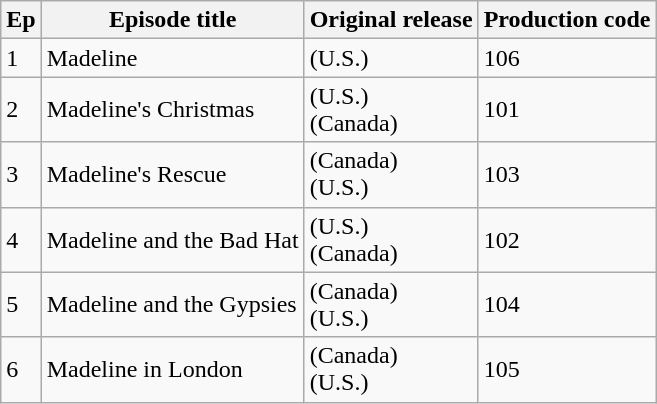<table class="wikitable">
<tr>
<th>Ep</th>
<th>Episode title</th>
<th>Original release</th>
<th>Production code</th>
</tr>
<tr>
<td>1</td>
<td>Madeline</td>
<td> (U.S.)</td>
<td>106</td>
</tr>
<tr>
<td>2</td>
<td>Madeline's Christmas</td>
<td> (U.S.)<br> (Canada)</td>
<td>101</td>
</tr>
<tr>
<td>3</td>
<td>Madeline's Rescue</td>
<td> (Canada)<br> (U.S.)</td>
<td>103</td>
</tr>
<tr>
<td>4</td>
<td>Madeline and the Bad Hat</td>
<td> (U.S.)<br> (Canada)</td>
<td>102</td>
</tr>
<tr>
<td>5</td>
<td>Madeline and the Gypsies</td>
<td> (Canada)<br> (U.S.)</td>
<td>104</td>
</tr>
<tr>
<td>6</td>
<td>Madeline in London</td>
<td> (Canada)<br> (U.S.)</td>
<td>105</td>
</tr>
</table>
